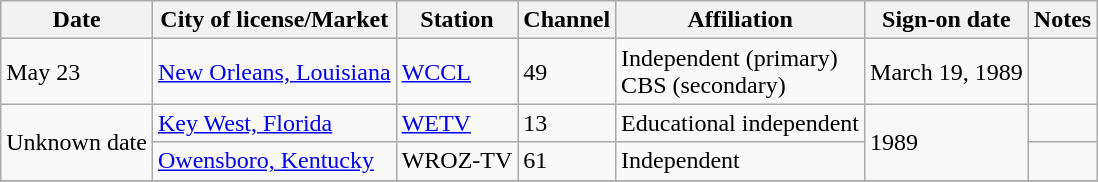<table class="wikitable sortable">
<tr>
<th>Date</th>
<th>City of license/Market</th>
<th>Station</th>
<th>Channel</th>
<th>Affiliation</th>
<th>Sign-on date</th>
<th>Notes</th>
</tr>
<tr>
<td>May 23</td>
<td><a href='#'>New Orleans, Louisiana</a></td>
<td><a href='#'>WCCL</a></td>
<td>49</td>
<td>Independent (primary) <br> CBS (secondary)</td>
<td>March 19, 1989</td>
<td></td>
</tr>
<tr>
<td rowspan=2>Unknown date</td>
<td><a href='#'>Key West, Florida</a></td>
<td><a href='#'>WETV</a></td>
<td>13</td>
<td>Educational independent</td>
<td rowspan=2>1989</td>
<td></td>
</tr>
<tr>
<td><a href='#'>Owensboro, Kentucky</a></td>
<td>WROZ-TV</td>
<td>61</td>
<td>Independent</td>
<td></td>
</tr>
<tr>
</tr>
</table>
